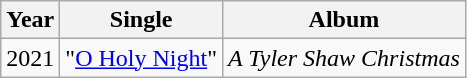<table class="wikitable" style="text-align:center;">
<tr>
<th rowspan="1">Year</th>
<th rowspan="1">Single</th>
<th rowspan="1">Album</th>
</tr>
<tr>
<td>2021</td>
<td style="text-align:left;">"<a href='#'>O Holy Night</a>"<br> </td>
<td><em>A Tyler Shaw Christmas</em></td>
</tr>
</table>
